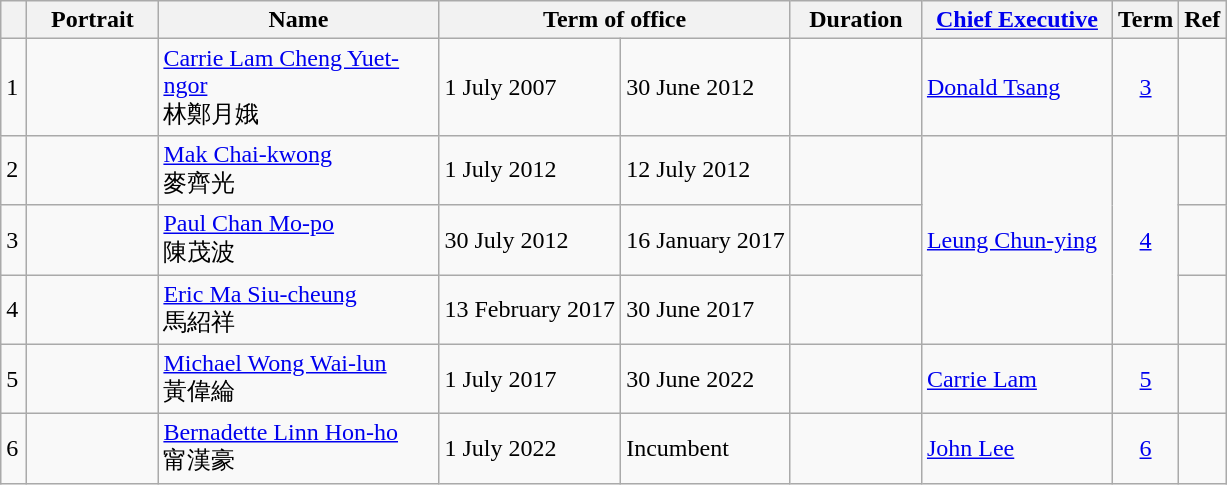<table class="wikitable"  style="text-align:left">
<tr>
<th width=10px></th>
<th width=80px>Portrait</th>
<th width=180px>Name</th>
<th width=180px colspan=2>Term of office</th>
<th width=80px>Duration</th>
<th width=120px><a href='#'>Chief Executive</a></th>
<th>Term</th>
<th>Ref</th>
</tr>
<tr>
<td bgcolor=>1</td>
<td></td>
<td><a href='#'>Carrie Lam Cheng Yuet-ngor</a><br>林鄭月娥</td>
<td>1 July 2007</td>
<td>30 June 2012</td>
<td></td>
<td><a href='#'>Donald Tsang</a><br></td>
<td align=center><a href='#'>3</a></td>
<td></td>
</tr>
<tr>
<td bgcolor=>2</td>
<td></td>
<td><a href='#'>Mak Chai-kwong</a><br>麥齊光</td>
<td>1 July 2012</td>
<td>12 July 2012</td>
<td></td>
<td rowspan=3><a href='#'>Leung Chun-ying</a><br></td>
<td rowspan=3 align=center><a href='#'>4</a></td>
<td></td>
</tr>
<tr>
<td bgcolor=>3</td>
<td></td>
<td><a href='#'>Paul Chan Mo-po</a><br>陳茂波</td>
<td>30 July 2012</td>
<td>16 January 2017</td>
<td></td>
<td></td>
</tr>
<tr>
<td bgcolor=>4</td>
<td></td>
<td><a href='#'>Eric Ma Siu-cheung</a><br>馬紹祥</td>
<td>13 February 2017</td>
<td>30 June 2017</td>
<td></td>
<td></td>
</tr>
<tr>
<td bgcolor=>5</td>
<td></td>
<td><a href='#'>Michael Wong Wai-lun</a><br>黃偉綸</td>
<td>1 July 2017</td>
<td>30 June 2022</td>
<td></td>
<td><a href='#'>Carrie Lam</a><br></td>
<td align=center><a href='#'>5</a></td>
<td></td>
</tr>
<tr>
<td bgcolor=>6</td>
<td></td>
<td><a href='#'>Bernadette Linn Hon-ho</a><br>甯漢豪</td>
<td>1 July 2022</td>
<td>Incumbent</td>
<td></td>
<td><a href='#'>John Lee</a><br></td>
<td align=center><a href='#'>6</a></td>
<td></td>
</tr>
</table>
